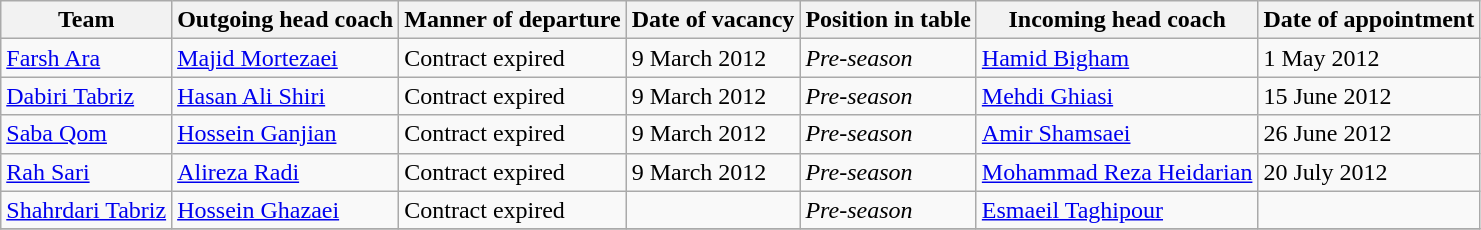<table class="wikitable sortable">
<tr>
<th>Team</th>
<th>Outgoing head coach</th>
<th>Manner of departure</th>
<th>Date of vacancy</th>
<th>Position in table</th>
<th>Incoming head coach</th>
<th>Date of appointment</th>
</tr>
<tr>
<td><a href='#'>Farsh Ara</a></td>
<td> <a href='#'>Majid Mortezaei</a></td>
<td>Contract expired</td>
<td>9 March 2012</td>
<td><em>Pre-season</em></td>
<td> <a href='#'>Hamid Bigham</a></td>
<td>1 May 2012</td>
</tr>
<tr>
<td><a href='#'>Dabiri Tabriz</a></td>
<td> <a href='#'>Hasan Ali Shiri</a></td>
<td>Contract expired</td>
<td>9 March 2012</td>
<td><em>Pre-season</em></td>
<td> <a href='#'>Mehdi Ghiasi</a></td>
<td>15 June 2012</td>
</tr>
<tr>
<td><a href='#'>Saba Qom</a></td>
<td> <a href='#'>Hossein Ganjian</a></td>
<td>Contract expired</td>
<td>9 March 2012</td>
<td><em>Pre-season</em></td>
<td> <a href='#'>Amir Shamsaei</a></td>
<td>26 June 2012</td>
</tr>
<tr>
<td><a href='#'>Rah Sari</a></td>
<td> <a href='#'>Alireza Radi</a></td>
<td>Contract expired</td>
<td>9 March 2012</td>
<td><em>Pre-season</em></td>
<td> <a href='#'>Mohammad Reza Heidarian</a></td>
<td>20 July 2012</td>
</tr>
<tr>
<td><a href='#'>Shahrdari Tabriz</a></td>
<td> <a href='#'>Hossein Ghazaei</a></td>
<td>Contract expired</td>
<td></td>
<td><em>Pre-season</em></td>
<td> <a href='#'>Esmaeil Taghipour</a></td>
<td></td>
</tr>
<tr>
</tr>
</table>
